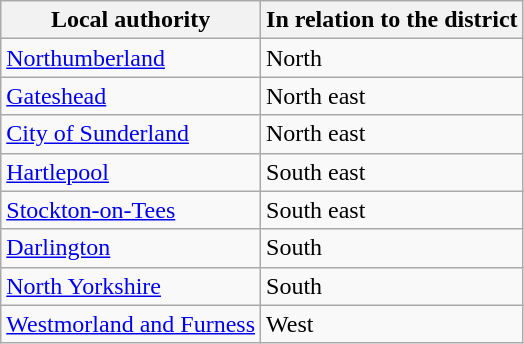<table class="wikitable sortable">
<tr>
<th>Local authority</th>
<th>In relation to the district</th>
</tr>
<tr>
<td><a href='#'>Northumberland</a></td>
<td>North</td>
</tr>
<tr>
<td><a href='#'>Gateshead</a></td>
<td>North east</td>
</tr>
<tr>
<td><a href='#'>City of Sunderland</a></td>
<td>North east</td>
</tr>
<tr>
<td><a href='#'>Hartlepool</a></td>
<td>South east</td>
</tr>
<tr>
<td><a href='#'>Stockton-on-Tees</a></td>
<td>South east</td>
</tr>
<tr>
<td><a href='#'>Darlington</a></td>
<td>South</td>
</tr>
<tr>
<td><a href='#'>North Yorkshire</a></td>
<td>South</td>
</tr>
<tr>
<td><a href='#'>Westmorland and Furness</a></td>
<td>West</td>
</tr>
</table>
